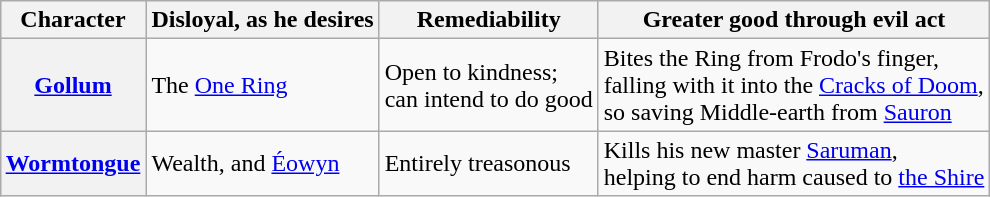<table class="wikitable" style="margin: 1em auto;">
<tr>
<th>Character</th>
<th>Disloyal, as he desires</th>
<th>Remediability</th>
<th>Greater good through evil act</th>
</tr>
<tr>
<th><a href='#'>Gollum</a></th>
<td>The <a href='#'>One Ring</a></td>
<td>Open to kindness;<br>can intend to do good</td>
<td>Bites the Ring from Frodo's finger,<br>falling with it into the <a href='#'>Cracks of Doom</a>,<br>so saving Middle-earth from <a href='#'>Sauron</a></td>
</tr>
<tr>
<th><a href='#'>Wormtongue</a></th>
<td>Wealth, and <a href='#'>Éowyn</a></td>
<td>Entirely treasonous</td>
<td>Kills his new master <a href='#'>Saruman</a>,<br>helping to end harm caused to <a href='#'>the Shire</a></td>
</tr>
</table>
